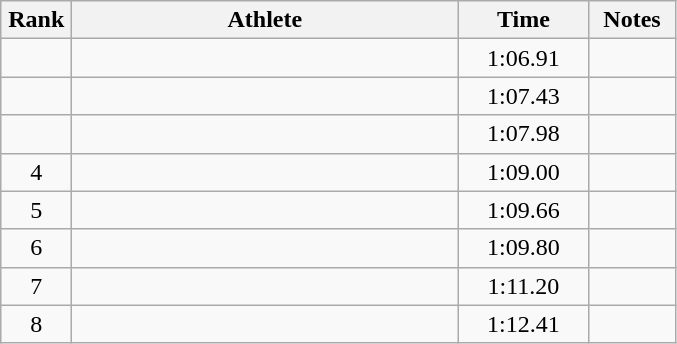<table class="wikitable" style="text-align:center">
<tr>
<th width=40>Rank</th>
<th width=250>Athlete</th>
<th width=80>Time</th>
<th width=50>Notes</th>
</tr>
<tr>
<td></td>
<td align=left></td>
<td>1:06.91</td>
<td></td>
</tr>
<tr>
<td></td>
<td align=left></td>
<td>1:07.43</td>
<td></td>
</tr>
<tr>
<td></td>
<td align=left></td>
<td>1:07.98</td>
<td></td>
</tr>
<tr>
<td>4</td>
<td align=left></td>
<td>1:09.00</td>
<td></td>
</tr>
<tr>
<td>5</td>
<td align=left></td>
<td>1:09.66</td>
<td></td>
</tr>
<tr>
<td>6</td>
<td align=left></td>
<td>1:09.80</td>
<td></td>
</tr>
<tr>
<td>7</td>
<td align=left></td>
<td>1:11.20</td>
<td></td>
</tr>
<tr>
<td>8</td>
<td align=left></td>
<td>1:12.41</td>
<td></td>
</tr>
</table>
